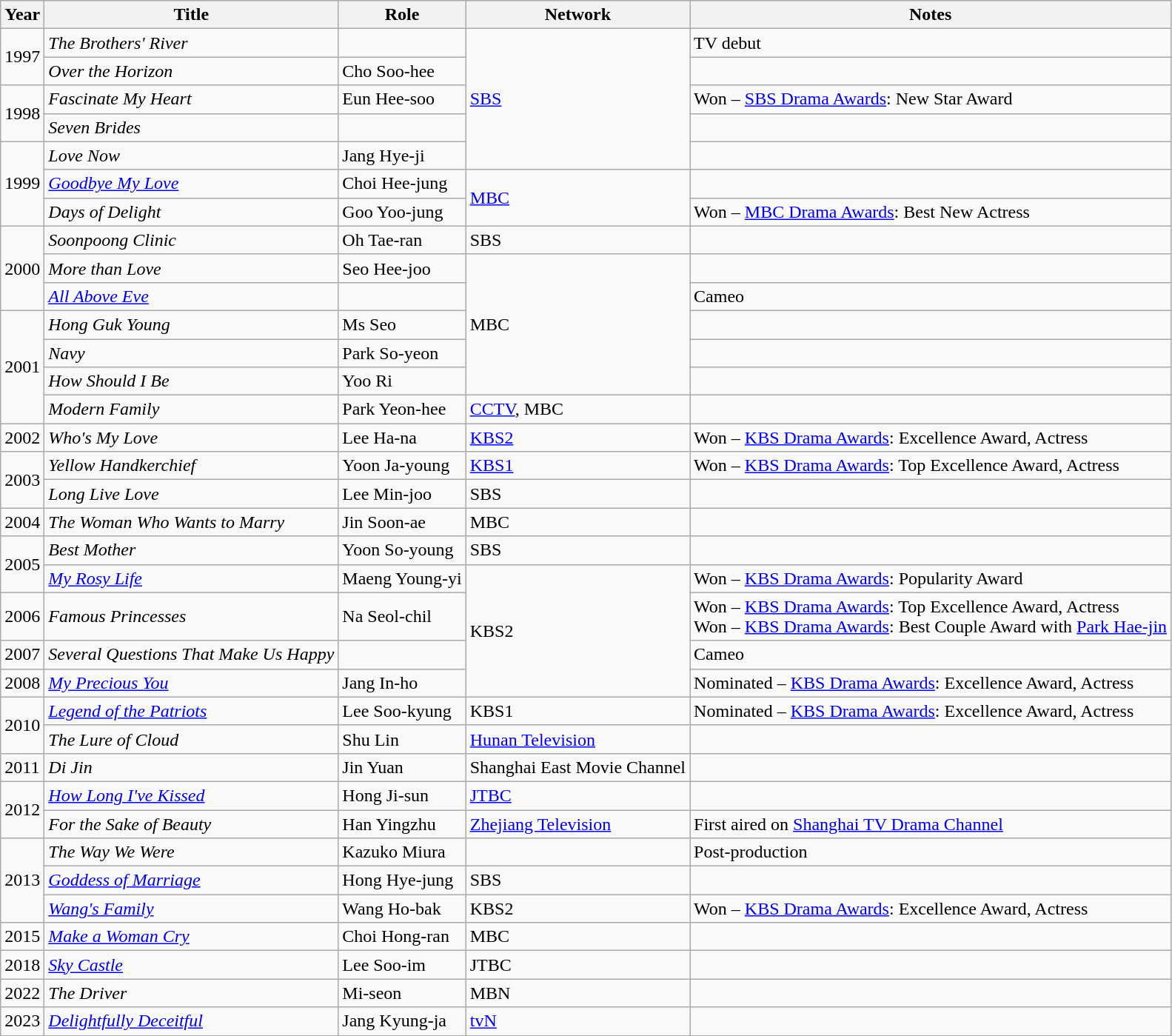<table class="wikitable">
<tr>
<th>Year</th>
<th>Title</th>
<th>Role</th>
<th>Network</th>
<th>Notes</th>
</tr>
<tr>
<td rowspan=2>1997</td>
<td><em>The Brothers' River</em></td>
<td></td>
<td rowspan=5><a href='#'>SBS</a></td>
<td>TV debut</td>
</tr>
<tr>
<td><em>Over the Horizon</em></td>
<td>Cho Soo-hee</td>
<td></td>
</tr>
<tr>
<td rowspan=2>1998</td>
<td><em>Fascinate My Heart</em></td>
<td>Eun Hee-soo</td>
<td>Won – <a href='#'>SBS Drama Awards</a>: New Star Award</td>
</tr>
<tr>
<td><em>Seven Brides</em></td>
<td></td>
<td></td>
</tr>
<tr>
<td rowspan=3>1999</td>
<td><em>Love Now</em></td>
<td>Jang Hye-ji</td>
<td></td>
</tr>
<tr>
<td><em><a href='#'>Goodbye My Love</a></em></td>
<td>Choi Hee-jung</td>
<td rowspan=2><a href='#'>MBC</a></td>
<td></td>
</tr>
<tr>
<td><em>Days of Delight</em></td>
<td>Goo Yoo-jung</td>
<td>Won – <a href='#'>MBC Drama Awards</a>: Best New Actress</td>
</tr>
<tr>
<td rowspan=3>2000</td>
<td><em>Soonpoong Clinic</em></td>
<td>Oh Tae-ran</td>
<td>SBS</td>
<td></td>
</tr>
<tr>
<td><em>More than Love</em></td>
<td>Seo Hee-joo</td>
<td rowspan=5>MBC</td>
<td></td>
</tr>
<tr>
<td><em><a href='#'>All Above Eve</a></em></td>
<td></td>
<td>Cameo</td>
</tr>
<tr>
<td rowspan=4>2001</td>
<td><em>Hong Guk Young</em></td>
<td>Ms Seo</td>
<td></td>
</tr>
<tr>
<td><em>Navy</em></td>
<td>Park So-yeon</td>
<td></td>
</tr>
<tr>
<td><em>How Should I Be</em></td>
<td>Yoo Ri</td>
<td></td>
</tr>
<tr>
<td><em>Modern Family</em></td>
<td>Park Yeon-hee</td>
<td><a href='#'>CCTV</a>, MBC</td>
<td></td>
</tr>
<tr>
<td>2002</td>
<td><em>Who's My Love</em></td>
<td>Lee Ha-na</td>
<td><a href='#'>KBS2</a></td>
<td>Won – <a href='#'>KBS Drama Awards</a>: Excellence Award, Actress</td>
</tr>
<tr>
<td rowspan=2>2003</td>
<td><em>Yellow  Handkerchief</em></td>
<td>Yoon Ja-young</td>
<td><a href='#'>KBS1</a></td>
<td>Won – <a href='#'>KBS Drama Awards</a>: Top Excellence Award, Actress</td>
</tr>
<tr>
<td><em>Long Live Love</em></td>
<td>Lee Min-joo</td>
<td>SBS</td>
<td></td>
</tr>
<tr>
<td>2004</td>
<td><em>The Woman Who Wants to Marry</em></td>
<td>Jin Soon-ae</td>
<td>MBC</td>
<td></td>
</tr>
<tr>
<td rowspan=2>2005</td>
<td><em>Best Mother</em></td>
<td>Yoon So-young</td>
<td>SBS</td>
<td></td>
</tr>
<tr>
<td><em><a href='#'>My Rosy Life</a></em></td>
<td>Maeng Young-yi</td>
<td rowspan=4>KBS2</td>
<td>Won – <a href='#'>KBS Drama Awards</a>: Popularity Award</td>
</tr>
<tr>
<td>2006</td>
<td><em>Famous Princesses</em></td>
<td>Na Seol-chil</td>
<td>Won – <a href='#'>KBS Drama Awards</a>: Top Excellence Award, Actress<br>Won – <a href='#'>KBS Drama Awards</a>: Best Couple Award with <a href='#'>Park Hae-jin</a></td>
</tr>
<tr>
<td>2007</td>
<td><em>Several Questions That Make Us Happy</em></td>
<td></td>
<td>Cameo</td>
</tr>
<tr>
<td>2008</td>
<td><em><a href='#'>My Precious You</a></em></td>
<td>Jang In-ho</td>
<td>Nominated – <a href='#'>KBS Drama Awards</a>: Excellence Award, Actress</td>
</tr>
<tr>
<td rowspan=2>2010</td>
<td><em><a href='#'>Legend of the Patriots</a></em></td>
<td>Lee Soo-kyung</td>
<td>KBS1</td>
<td>Nominated – <a href='#'>KBS Drama Awards</a>: Excellence Award, Actress</td>
</tr>
<tr>
<td><em>The Lure of Cloud</em></td>
<td>Shu Lin</td>
<td><a href='#'>Hunan Television</a></td>
<td></td>
</tr>
<tr>
<td>2011</td>
<td><em>Di Jin</em></td>
<td>Jin Yuan</td>
<td>Shanghai East Movie Channel</td>
<td></td>
</tr>
<tr>
<td rowspan=2>2012</td>
<td><em><a href='#'>How Long I've Kissed</a></em></td>
<td>Hong Ji-sun</td>
<td><a href='#'>JTBC</a></td>
<td></td>
</tr>
<tr>
<td><em>For the Sake of Beauty</em></td>
<td>Han Yingzhu</td>
<td><a href='#'>Zhejiang Television</a></td>
<td>First aired on <a href='#'>Shanghai TV Drama Channel</a></td>
</tr>
<tr>
<td rowspan=3>2013</td>
<td><em>The Way We Were</em></td>
<td>Kazuko Miura</td>
<td></td>
<td>Post-production</td>
</tr>
<tr>
<td><em><a href='#'>Goddess of Marriage</a></em></td>
<td>Hong Hye-jung</td>
<td>SBS</td>
<td></td>
</tr>
<tr>
<td><em><a href='#'>Wang's Family</a></em></td>
<td>Wang Ho-bak</td>
<td>KBS2</td>
<td>Won – <a href='#'>KBS Drama Awards</a>: Excellence Award, Actress</td>
</tr>
<tr>
<td>2015</td>
<td><em><a href='#'>Make a Woman Cry</a></em></td>
<td>Choi Hong-ran</td>
<td>MBC</td>
<td></td>
</tr>
<tr>
<td>2018</td>
<td><em><a href='#'>Sky Castle</a></em></td>
<td>Lee Soo-im</td>
<td>JTBC</td>
<td></td>
</tr>
<tr>
<td>2022</td>
<td><em>The Driver</em></td>
<td>Mi-seon</td>
<td>MBN</td>
<td></td>
</tr>
<tr>
<td>2023</td>
<td><em><a href='#'>Delightfully Deceitful</a></em></td>
<td>Jang Kyung-ja</td>
<td><a href='#'>tvN</a></td>
<td></td>
</tr>
<tr>
</tr>
</table>
